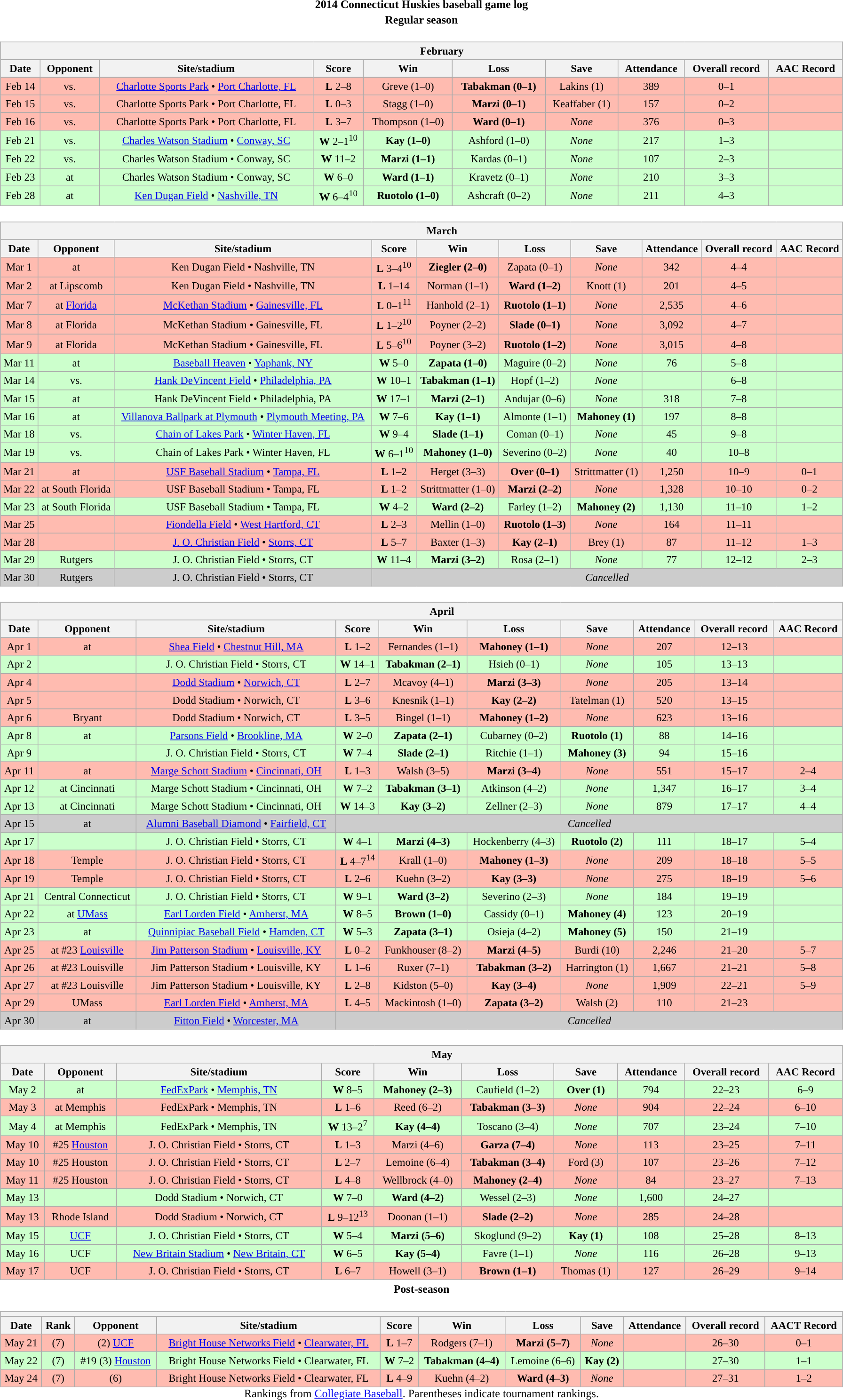<table class="toccolours" width=95% style="clear:both; margin:1.5em auto; text-align:center;">
<tr>
<th colspan=2>2014 Connecticut Huskies baseball game log</th>
</tr>
<tr>
<th colspan=2>Regular season</th>
</tr>
<tr valign="top">
<td><br><table class="wikitable collapsible collapsed" style="margin:auto; width:100%; text-align:center; font-size:95%">
<tr>
<th colspan=12 style="padding-left:4em;">February</th>
</tr>
<tr>
<th>Date</th>
<th>Opponent</th>
<th>Site/stadium</th>
<th>Score</th>
<th>Win</th>
<th>Loss</th>
<th>Save</th>
<th>Attendance</th>
<th>Overall record</th>
<th>AAC Record</th>
</tr>
<tr bgcolor="#ffbbb">
<td>Feb 14</td>
<td>vs. </td>
<td><a href='#'>Charlotte Sports Park</a> • <a href='#'>Port Charlotte, FL</a></td>
<td><strong>L</strong> 2–8</td>
<td>Greve (1–0)</td>
<td><strong>Tabakman (0–1)</strong></td>
<td>Lakins (1)</td>
<td>389</td>
<td>0–1</td>
<td></td>
</tr>
<tr bgcolor="#ffbbb">
<td>Feb 15</td>
<td>vs. </td>
<td>Charlotte Sports Park • Port Charlotte, FL</td>
<td><strong>L</strong> 0–3</td>
<td>Stagg (1–0)</td>
<td><strong>Marzi (0–1)</strong></td>
<td>Keaffaber (1)</td>
<td>157</td>
<td>0–2</td>
<td></td>
</tr>
<tr bgcolor="#ffbbb">
<td>Feb 16</td>
<td>vs. </td>
<td>Charlotte Sports Park • Port Charlotte, FL</td>
<td><strong>L</strong> 3–7</td>
<td>Thompson (1–0)</td>
<td><strong>Ward (0–1)</strong></td>
<td><em>None</em></td>
<td>376</td>
<td>0–3</td>
<td></td>
</tr>
<tr bgcolor="#ccffcc">
<td>Feb 21</td>
<td>vs. </td>
<td><a href='#'>Charles Watson Stadium</a> • <a href='#'>Conway, SC</a></td>
<td><strong>W</strong> 2–1<sup>10</sup></td>
<td><strong>Kay (1–0)</strong></td>
<td>Ashford (1–0)</td>
<td><em>None</em></td>
<td>217</td>
<td>1–3</td>
<td></td>
</tr>
<tr bgcolor="#ccffcc">
<td>Feb 22</td>
<td>vs. </td>
<td>Charles Watson Stadium • Conway, SC</td>
<td><strong>W</strong> 11–2</td>
<td><strong>Marzi (1–1)</strong></td>
<td>Kardas (0–1)</td>
<td><em>None</em></td>
<td>107</td>
<td>2–3</td>
<td></td>
</tr>
<tr bgcolor="#ccffcc">
<td>Feb 23</td>
<td>at </td>
<td>Charles Watson Stadium • Conway, SC</td>
<td><strong>W</strong> 6–0</td>
<td><strong>Ward (1–1)</strong></td>
<td>Kravetz (0–1)</td>
<td><em>None</em></td>
<td>210</td>
<td>3–3</td>
<td></td>
</tr>
<tr bgcolor="#ccffcc">
<td>Feb 28</td>
<td>at </td>
<td><a href='#'>Ken Dugan Field</a> • <a href='#'>Nashville, TN</a></td>
<td><strong>W</strong> 6–4<sup>10</sup></td>
<td><strong>Ruotolo (1–0)</strong></td>
<td>Ashcraft (0–2)</td>
<td><em>None</em></td>
<td>211</td>
<td>4–3</td>
<td></td>
</tr>
</table>
</td>
</tr>
<tr>
<td><br><table class="wikitable collapsible collapsed" style="margin:auto; width:100%; text-align:center; font-size:95%">
<tr>
<th colspan=12 style="padding-left:4em;">March</th>
</tr>
<tr>
<th>Date</th>
<th>Opponent</th>
<th>Site/stadium</th>
<th>Score</th>
<th>Win</th>
<th>Loss</th>
<th>Save</th>
<th>Attendance</th>
<th>Overall record</th>
<th>AAC Record</th>
</tr>
<tr bgcolor="#ffbbb">
<td>Mar 1</td>
<td>at </td>
<td>Ken Dugan Field • Nashville, TN</td>
<td><strong>L</strong> 3–4<sup>10</sup></td>
<td><strong>Ziegler (2–0)</strong></td>
<td>Zapata (0–1)</td>
<td><em>None</em></td>
<td>342</td>
<td>4–4</td>
<td></td>
</tr>
<tr bgcolor="#ffbbb">
<td>Mar 2</td>
<td>at Lipscomb</td>
<td>Ken Dugan Field • Nashville, TN</td>
<td><strong>L</strong> 1–14</td>
<td>Norman (1–1)</td>
<td><strong>Ward (1–2)</strong></td>
<td>Knott (1)</td>
<td>201</td>
<td>4–5</td>
<td></td>
</tr>
<tr bgcolor="#ffbbb">
<td>Mar 7</td>
<td>at <a href='#'>Florida</a></td>
<td><a href='#'>McKethan Stadium</a> • <a href='#'>Gainesville, FL</a></td>
<td><strong>L</strong> 0–1<sup>11</sup></td>
<td>Hanhold (2–1)</td>
<td><strong>Ruotolo (1–1)</strong></td>
<td><em>None</em></td>
<td>2,535</td>
<td>4–6</td>
<td></td>
</tr>
<tr bgcolor="#ffbbb">
<td>Mar 8</td>
<td>at Florida</td>
<td>McKethan Stadium • Gainesville, FL</td>
<td><strong>L</strong> 1–2<sup>10</sup></td>
<td>Poyner (2–2)</td>
<td><strong>Slade (0–1)</strong></td>
<td><em>None</em></td>
<td>3,092</td>
<td>4–7</td>
<td></td>
</tr>
<tr bgcolor="#ffbbb">
<td>Mar 9</td>
<td>at Florida</td>
<td>McKethan Stadium • Gainesville, FL</td>
<td><strong>L</strong> 5–6<sup>10</sup></td>
<td>Poyner (3–2)</td>
<td><strong>Ruotolo (1–2)</strong></td>
<td><em>None</em></td>
<td>3,015</td>
<td>4–8</td>
<td></td>
</tr>
<tr bgcolor="#ccffcc">
<td>Mar 11</td>
<td>at </td>
<td><a href='#'>Baseball Heaven</a> • <a href='#'>Yaphank, NY</a></td>
<td><strong>W</strong> 5–0</td>
<td><strong>Zapata (1–0)</strong></td>
<td>Maguire (0–2)</td>
<td><em>None</em></td>
<td>76</td>
<td>5–8</td>
<td></td>
</tr>
<tr bgcolor="#ccffcc">
<td>Mar 14</td>
<td>vs. </td>
<td><a href='#'>Hank DeVincent Field</a> • <a href='#'>Philadelphia, PA</a></td>
<td><strong>W</strong> 10–1</td>
<td><strong>Tabakman (1–1)</strong></td>
<td>Hopf (1–2)</td>
<td><em>None</em></td>
<td></td>
<td>6–8</td>
<td></td>
</tr>
<tr bgcolor="#ccffcc">
<td>Mar 15</td>
<td>at </td>
<td>Hank DeVincent Field • Philadelphia, PA</td>
<td><strong>W</strong> 17–1</td>
<td><strong>Marzi (2–1)</strong></td>
<td>Andujar (0–6)</td>
<td><em>None</em></td>
<td>318</td>
<td>7–8</td>
<td></td>
</tr>
<tr bgcolor="#ccffcc">
<td>Mar 16</td>
<td>at </td>
<td><a href='#'>Villanova Ballpark at Plymouth</a> • <a href='#'>Plymouth Meeting, PA</a></td>
<td><strong>W</strong> 7–6</td>
<td><strong>Kay (1–1)</strong></td>
<td>Almonte (1–1)</td>
<td><strong>Mahoney (1)</strong></td>
<td>197</td>
<td>8–8</td>
<td></td>
</tr>
<tr bgcolor="#ccffcc">
<td>Mar 18</td>
<td>vs. </td>
<td><a href='#'>Chain of Lakes Park</a> • <a href='#'>Winter Haven, FL</a></td>
<td><strong>W</strong> 9–4</td>
<td><strong>Slade (1–1)</strong></td>
<td>Coman (0–1)</td>
<td><em>None</em></td>
<td>45</td>
<td>9–8</td>
<td></td>
</tr>
<tr bgcolor="#ccffcc">
<td>Mar 19</td>
<td>vs. </td>
<td>Chain of Lakes Park • Winter Haven, FL</td>
<td><strong>W</strong> 6–1<sup>10</sup></td>
<td><strong>Mahoney (1–0)</strong></td>
<td>Severino (0–2)</td>
<td><em>None</em></td>
<td>40</td>
<td>10–8</td>
<td></td>
</tr>
<tr bgcolor="#ffbbb">
<td>Mar 21</td>
<td>at </td>
<td><a href='#'>USF Baseball Stadium</a> • <a href='#'>Tampa, FL</a></td>
<td><strong>L</strong> 1–2</td>
<td>Herget (3–3)</td>
<td><strong>Over (0–1)</strong></td>
<td>Strittmatter (1)</td>
<td>1,250</td>
<td>10–9</td>
<td>0–1</td>
</tr>
<tr bgcolor="#ffbbb">
<td>Mar 22</td>
<td>at South Florida</td>
<td>USF Baseball Stadium • Tampa, FL</td>
<td><strong>L</strong> 1–2</td>
<td>Strittmatter (1–0)</td>
<td><strong>Marzi (2–2)</strong></td>
<td><em>None</em></td>
<td>1,328</td>
<td>10–10</td>
<td>0–2</td>
</tr>
<tr bgcolor="#ccffcc">
<td>Mar 23</td>
<td>at South Florida</td>
<td>USF Baseball Stadium • Tampa, FL</td>
<td><strong>W</strong> 4–2</td>
<td><strong>Ward (2–2)</strong></td>
<td>Farley (1–2)</td>
<td><strong>Mahoney (2)</strong></td>
<td>1,130</td>
<td>11–10</td>
<td>1–2</td>
</tr>
<tr bgcolor="#ffbbb">
<td>Mar 25</td>
<td></td>
<td><a href='#'>Fiondella Field</a> • <a href='#'>West Hartford, CT</a></td>
<td><strong>L</strong> 2–3</td>
<td>Mellin (1–0)</td>
<td><strong>Ruotolo (1–3)</strong></td>
<td><em>None</em></td>
<td>164</td>
<td>11–11</td>
<td></td>
</tr>
<tr bgcolor="#ffbbb">
<td>Mar 28</td>
<td></td>
<td><a href='#'>J. O. Christian Field</a> • <a href='#'>Storrs, CT</a></td>
<td><strong>L</strong> 5–7</td>
<td>Baxter (1–3)</td>
<td><strong>Kay (2–1)</strong></td>
<td>Brey (1)</td>
<td>87</td>
<td>11–12</td>
<td>1–3</td>
</tr>
<tr bgcolor="#ccffcc">
<td>Mar 29</td>
<td>Rutgers</td>
<td>J. O. Christian Field • Storrs, CT</td>
<td><strong>W</strong> 11–4</td>
<td><strong>Marzi (3–2)</strong></td>
<td>Rosa (2–1)</td>
<td><em>None</em></td>
<td>77</td>
<td>12–12</td>
<td>2–3</td>
</tr>
<tr bgcolor="#cccccc">
<td>Mar 30</td>
<td>Rutgers</td>
<td>J. O. Christian Field • Storrs, CT</td>
<td colspan=7><em>Cancelled</em></td>
</tr>
</table>
</td>
</tr>
<tr>
<td><br><table class="wikitable collapsible collapsed" style="margin:auto; width:100%; text-align:center; font-size:95%">
<tr>
<th colspan=12 style="padding-left:4em;">April</th>
</tr>
<tr>
<th>Date</th>
<th>Opponent</th>
<th>Site/stadium</th>
<th>Score</th>
<th>Win</th>
<th>Loss</th>
<th>Save</th>
<th>Attendance</th>
<th>Overall record</th>
<th>AAC Record</th>
</tr>
<tr bgcolor="#ffbbb">
<td>Apr 1</td>
<td>at </td>
<td><a href='#'>Shea Field</a> • <a href='#'>Chestnut Hill, MA</a></td>
<td><strong>L</strong> 1–2</td>
<td>Fernandes (1–1)</td>
<td><strong>Mahoney (1–1)</strong></td>
<td><em>None</em></td>
<td>207</td>
<td>12–13</td>
<td></td>
</tr>
<tr bgcolor="#ccffcc">
<td>Apr 2</td>
<td></td>
<td>J. O. Christian Field • Storrs, CT</td>
<td><strong>W</strong> 14–1</td>
<td><strong>Tabakman (2–1)</strong></td>
<td>Hsieh (0–1)</td>
<td><em>None</em></td>
<td>105</td>
<td>13–13</td>
<td></td>
</tr>
<tr bgcolor="#ffbbb">
<td>Apr 4</td>
<td></td>
<td><a href='#'>Dodd Stadium</a> • <a href='#'>Norwich, CT</a></td>
<td><strong>L</strong> 2–7</td>
<td>Mcavoy (4–1)</td>
<td><strong>Marzi (3–3)</strong></td>
<td><em>None</em></td>
<td>205</td>
<td>13–14</td>
<td></td>
</tr>
<tr bgcolor="#ffbbb">
<td>Apr 5</td>
<td></td>
<td>Dodd Stadium • Norwich, CT</td>
<td><strong>L</strong> 3–6</td>
<td>Knesnik (1–1)</td>
<td><strong>Kay (2–2)</strong></td>
<td>Tatelman (1)</td>
<td>520</td>
<td>13–15</td>
<td></td>
</tr>
<tr bgcolor="#ffbbb">
<td>Apr 6</td>
<td>Bryant</td>
<td>Dodd Stadium • Norwich, CT</td>
<td><strong>L</strong> 3–5</td>
<td>Bingel (1–1)</td>
<td><strong>Mahoney (1–2)</strong></td>
<td><em>None</em></td>
<td>623</td>
<td>13–16</td>
<td></td>
</tr>
<tr bgcolor="#ccffcc">
<td>Apr 8</td>
<td>at </td>
<td><a href='#'>Parsons Field</a> • <a href='#'>Brookline, MA</a></td>
<td><strong>W</strong> 2–0</td>
<td><strong>Zapata (2–1)</strong></td>
<td>Cubarney (0–2)</td>
<td><strong>Ruotolo (1)</strong></td>
<td>88</td>
<td>14–16</td>
<td></td>
</tr>
<tr bgcolor="#ccffcc">
<td>Apr 9</td>
<td></td>
<td>J. O. Christian Field • Storrs, CT</td>
<td><strong>W</strong> 7–4</td>
<td><strong>Slade (2–1)</strong></td>
<td>Ritchie (1–1)</td>
<td><strong>Mahoney (3)</strong></td>
<td>94</td>
<td>15–16</td>
<td></td>
</tr>
<tr bgcolor="#ffbbb">
<td>Apr 11</td>
<td>at </td>
<td><a href='#'>Marge Schott Stadium</a> • <a href='#'>Cincinnati, OH</a></td>
<td><strong>L</strong> 1–3</td>
<td>Walsh (3–5)</td>
<td><strong>Marzi (3–4)</strong></td>
<td><em>None</em></td>
<td>551</td>
<td>15–17</td>
<td>2–4</td>
</tr>
<tr bgcolor="#ccffcc">
<td>Apr 12</td>
<td>at Cincinnati</td>
<td>Marge Schott Stadium • Cincinnati, OH</td>
<td><strong>W</strong> 7–2</td>
<td><strong>Tabakman (3–1)</strong></td>
<td>Atkinson (4–2)</td>
<td><em>None</em></td>
<td>1,347</td>
<td>16–17</td>
<td>3–4</td>
</tr>
<tr bgcolor="#ccffcc">
<td>Apr 13</td>
<td>at Cincinnati</td>
<td>Marge Schott Stadium • Cincinnati, OH</td>
<td><strong>W</strong> 14–3</td>
<td><strong>Kay (3–2)</strong></td>
<td>Zellner (2–3)</td>
<td><em>None</em></td>
<td>879</td>
<td>17–17</td>
<td>4–4</td>
</tr>
<tr bgcolor="#cccccc">
<td>Apr 15</td>
<td>at </td>
<td><a href='#'>Alumni Baseball Diamond</a> • <a href='#'>Fairfield, CT</a></td>
<td colspan=7><em>Cancelled</em></td>
</tr>
<tr bgcolor="#ccffcc">
<td>Apr 17</td>
<td></td>
<td>J. O. Christian Field • Storrs, CT</td>
<td><strong>W</strong> 4–1</td>
<td><strong>Marzi (4–3)</strong></td>
<td>Hockenberry (4–3)</td>
<td><strong>Ruotolo (2)</strong></td>
<td>111</td>
<td>18–17</td>
<td>5–4</td>
</tr>
<tr bgcolor="#ffbbb">
<td>Apr 18</td>
<td>Temple</td>
<td>J. O. Christian Field • Storrs, CT</td>
<td><strong>L</strong> 4–7<sup>14</sup></td>
<td>Krall (1–0)</td>
<td><strong>Mahoney (1–3)</strong></td>
<td><em>None</em></td>
<td>209</td>
<td>18–18</td>
<td>5–5</td>
</tr>
<tr bgcolor="#ffbbb">
<td>Apr 19</td>
<td>Temple</td>
<td>J. O. Christian Field • Storrs, CT</td>
<td><strong>L</strong> 2–6</td>
<td>Kuehn (3–2)</td>
<td><strong>Kay (3–3)</strong></td>
<td><em>None</em></td>
<td>275</td>
<td>18–19</td>
<td>5–6</td>
</tr>
<tr bgcolor="#ccffcc">
<td>Apr 21</td>
<td>Central Connecticut</td>
<td>J. O. Christian Field • Storrs, CT</td>
<td><strong>W</strong> 9–1</td>
<td><strong>Ward (3–2)</strong></td>
<td>Severino (2–3)</td>
<td><em>None</em></td>
<td>184</td>
<td>19–19</td>
<td></td>
</tr>
<tr bgcolor="#ccffcc">
<td>Apr 22</td>
<td>at <a href='#'>UMass</a></td>
<td><a href='#'>Earl Lorden Field</a> • <a href='#'>Amherst, MA</a></td>
<td><strong>W</strong> 8–5</td>
<td><strong>Brown (1–0)</strong></td>
<td>Cassidy (0–1)</td>
<td><strong>Mahoney (4)</strong></td>
<td>123</td>
<td>20–19</td>
<td></td>
</tr>
<tr bgcolor="#ccffcc">
<td>Apr 23</td>
<td>at </td>
<td><a href='#'>Quinnipiac Baseball Field</a> • <a href='#'>Hamden, CT</a></td>
<td><strong>W</strong> 5–3</td>
<td><strong>Zapata (3–1)</strong></td>
<td>Osieja (4–2)</td>
<td><strong>Mahoney (5)</strong></td>
<td>150</td>
<td>21–19</td>
<td></td>
</tr>
<tr bgcolor="#ffbbb">
<td>Apr 25</td>
<td>at #23 <a href='#'>Louisville</a></td>
<td><a href='#'>Jim Patterson Stadium</a> • <a href='#'>Louisville, KY</a></td>
<td><strong>L</strong> 0–2</td>
<td>Funkhouser (8–2)</td>
<td><strong>Marzi (4–5)</strong></td>
<td>Burdi (10)</td>
<td>2,246</td>
<td>21–20</td>
<td>5–7</td>
</tr>
<tr bgcolor="#ffbbb">
<td>Apr 26</td>
<td>at #23 Louisville</td>
<td>Jim Patterson Stadium • Louisville, KY</td>
<td><strong>L</strong> 1–6</td>
<td>Ruxer (7–1)</td>
<td><strong>Tabakman (3–2)</strong></td>
<td>Harrington (1)</td>
<td>1,667</td>
<td>21–21</td>
<td>5–8</td>
</tr>
<tr bgcolor="#ffbbb">
<td>Apr 27</td>
<td>at #23 Louisville</td>
<td>Jim Patterson Stadium • Louisville, KY</td>
<td><strong>L</strong> 2–8</td>
<td>Kidston (5–0)</td>
<td><strong>Kay (3–4)</strong></td>
<td><em>None</em></td>
<td>1,909</td>
<td>22–21</td>
<td>5–9</td>
</tr>
<tr bgcolor="#ffbbb">
<td>Apr 29</td>
<td>UMass</td>
<td><a href='#'>Earl Lorden Field</a> • <a href='#'>Amherst, MA</a></td>
<td><strong>L</strong> 4–5</td>
<td>Mackintosh (1–0)</td>
<td><strong>Zapata (3–2)</strong></td>
<td>Walsh (2)</td>
<td>110</td>
<td>21–23</td>
<td></td>
</tr>
<tr bgcolor="#cccccc">
<td>Apr 30</td>
<td>at </td>
<td><a href='#'>Fitton Field</a> • <a href='#'>Worcester, MA</a></td>
<td colspan=7><em>Cancelled</em></td>
</tr>
</table>
</td>
</tr>
<tr>
<td><br><table class="wikitable collapsible collapsed" style="margin:auto; width:100%; text-align:center; font-size:95%">
<tr>
<th colspan=12 style="padding-left:4em;">May</th>
</tr>
<tr>
<th>Date</th>
<th>Opponent</th>
<th>Site/stadium</th>
<th>Score</th>
<th>Win</th>
<th>Loss</th>
<th>Save</th>
<th>Attendance</th>
<th>Overall record</th>
<th>AAC Record</th>
</tr>
<tr bgcolor="#ccffcc">
<td>May 2</td>
<td>at </td>
<td><a href='#'>FedExPark</a> • <a href='#'>Memphis, TN</a></td>
<td><strong>W</strong> 8–5</td>
<td><strong>Mahoney (2–3)</strong></td>
<td>Caufield (1–2)</td>
<td><strong>Over (1)</strong></td>
<td>794</td>
<td>22–23</td>
<td>6–9</td>
</tr>
<tr bgcolor="#ffbbb">
<td>May 3</td>
<td>at Memphis</td>
<td>FedExPark • Memphis, TN</td>
<td><strong>L</strong> 1–6</td>
<td>Reed (6–2)</td>
<td><strong>Tabakman (3–3)</strong></td>
<td><em>None</em></td>
<td>904</td>
<td>22–24</td>
<td>6–10</td>
</tr>
<tr bgcolor="#ccffcc">
<td>May 4</td>
<td>at Memphis</td>
<td>FedExPark • Memphis, TN</td>
<td><strong>W</strong> 13–2<sup>7</sup></td>
<td><strong>Kay (4–4)</strong></td>
<td>Toscano (3–4)</td>
<td><em>None</em></td>
<td>707</td>
<td>23–24</td>
<td>7–10</td>
</tr>
<tr bgcolor="#ffbbb">
<td>May 10</td>
<td>#25 <a href='#'>Houston</a></td>
<td>J. O. Christian Field • Storrs, CT</td>
<td><strong>L</strong> 1–3</td>
<td>Marzi (4–6)</td>
<td><strong>Garza (7–4)</strong></td>
<td><em>None</em></td>
<td>113</td>
<td>23–25</td>
<td>7–11</td>
</tr>
<tr bgcolor="#ffbbb">
<td>May 10</td>
<td>#25 Houston</td>
<td>J. O. Christian Field • Storrs, CT</td>
<td><strong>L</strong> 2–7</td>
<td>Lemoine (6–4)</td>
<td><strong>Tabakman (3–4)</strong></td>
<td>Ford (3)</td>
<td>107</td>
<td>23–26</td>
<td>7–12</td>
</tr>
<tr bgcolor="#ffbbb">
<td>May 11</td>
<td>#25 Houston</td>
<td>J. O. Christian Field • Storrs, CT</td>
<td><strong>L</strong> 4–8</td>
<td>Wellbrock (4–0)</td>
<td><strong>Mahoney (2–4)</strong></td>
<td><em>None</em></td>
<td>84</td>
<td>23–27</td>
<td>7–13</td>
</tr>
<tr bgcolor="#ccffcc">
<td>May 13</td>
<td></td>
<td>Dodd Stadium • Norwich, CT</td>
<td><strong>W</strong> 7–0</td>
<td><strong>Ward (4–2)</strong></td>
<td>Wessel (2–3)</td>
<td><em>None</em></td>
<td>1,600</td>
<td>24–27</td>
<td></td>
</tr>
<tr bgcolor="#ffbbb">
<td>May 13</td>
<td>Rhode Island</td>
<td>Dodd Stadium • Norwich, CT</td>
<td><strong>L</strong> 9–12<sup>13</sup></td>
<td>Doonan (1–1)</td>
<td><strong>Slade (2–2)</strong></td>
<td><em>None</em></td>
<td>285</td>
<td>24–28</td>
<td></td>
</tr>
<tr bgcolor="#ccffcc">
<td>May 15</td>
<td><a href='#'>UCF</a></td>
<td>J. O. Christian Field • Storrs, CT</td>
<td><strong>W</strong> 5–4</td>
<td><strong>Marzi (5–6)</strong></td>
<td>Skoglund (9–2)</td>
<td><strong>Kay (1)</strong></td>
<td>108</td>
<td>25–28</td>
<td>8–13</td>
</tr>
<tr bgcolor="#ccffcc">
<td>May 16</td>
<td>UCF</td>
<td><a href='#'>New Britain Stadium</a> • <a href='#'>New Britain, CT</a></td>
<td><strong>W</strong> 6–5</td>
<td><strong>Kay (5–4)</strong></td>
<td>Favre (1–1)</td>
<td><em>None</em></td>
<td>116</td>
<td>26–28</td>
<td>9–13</td>
</tr>
<tr bgcolor="#ffbbb">
<td>May 17</td>
<td>UCF</td>
<td>J. O. Christian Field • Storrs, CT</td>
<td><strong>L</strong> 6–7</td>
<td>Howell (3–1)</td>
<td><strong>Brown (1–1)</strong></td>
<td>Thomas (1)</td>
<td>127</td>
<td>26–29</td>
<td>9–14</td>
</tr>
</table>
</td>
</tr>
<tr>
<th colspan=2>Post-season</th>
</tr>
<tr>
<td><br><table class="wikitable collapsible collapsed" style="margin:auto; width:100%; text-align:center; font-size:95%">
<tr>
<th colspan=12 style="padding-left:4em;"><a href='#'></a></th>
</tr>
<tr>
<th>Date</th>
<th>Rank</th>
<th>Opponent</th>
<th>Site/stadium</th>
<th>Score</th>
<th>Win</th>
<th>Loss</th>
<th>Save</th>
<th>Attendance</th>
<th>Overall record</th>
<th>AACT Record</th>
</tr>
<tr bgcolor="#ffbbb">
<td>May 21</td>
<td>(7)</td>
<td>(2) <a href='#'>UCF</a></td>
<td><a href='#'>Bright House Networks Field</a> • <a href='#'>Clearwater, FL</a></td>
<td><strong>L</strong> 1–7</td>
<td>Rodgers (7–1)</td>
<td><strong>Marzi (5–7)</strong></td>
<td><em>None</em></td>
<td></td>
<td>26–30</td>
<td>0–1</td>
</tr>
<tr bgcolor="#ccffcc">
<td>May 22</td>
<td>(7)</td>
<td>#19 (3) <a href='#'>Houston</a></td>
<td>Bright House Networks Field • Clearwater, FL</td>
<td><strong>W</strong> 7–2</td>
<td><strong>Tabakman (4–4)</strong></td>
<td>Lemoine (6–6)</td>
<td><strong>Kay (2)</strong></td>
<td></td>
<td>27–30</td>
<td>1–1</td>
</tr>
<tr bgcolor="#ffbbb">
<td>May 24</td>
<td>(7)</td>
<td>(6) </td>
<td>Bright House Networks Field • Clearwater, FL</td>
<td><strong>L</strong> 4–9</td>
<td>Kuehn (4–2)</td>
<td><strong>Ward (4–3)</strong></td>
<td><em>None</em></td>
<td></td>
<td>27–31</td>
<td>1–2</td>
</tr>
</table>
Rankings from <a href='#'>Collegiate Baseball</a>.  Parentheses indicate tournament rankings.</td>
</tr>
</table>
